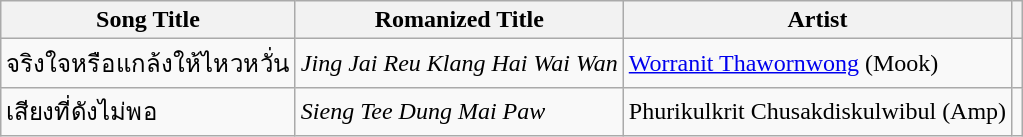<table class="wikitable">
<tr>
<th>Song Title</th>
<th>Romanized Title</th>
<th>Artist</th>
<th></th>
</tr>
<tr>
<td>จริงใจหรือแกล้งให้ไหวหวั่น</td>
<td><em>Jing Jai Reu Klang Hai Wai Wan</em></td>
<td><a href='#'>Worranit Thawornwong</a> (Mook)</td>
<td style="text-align: center;"></td>
</tr>
<tr>
<td>เสียงที่ดังไม่พอ</td>
<td><em>Sieng Tee Dung Mai Paw</em></td>
<td>Phurikulkrit Chusakdiskulwibul (Amp)</td>
<td style="text-align: center;"></td>
</tr>
</table>
